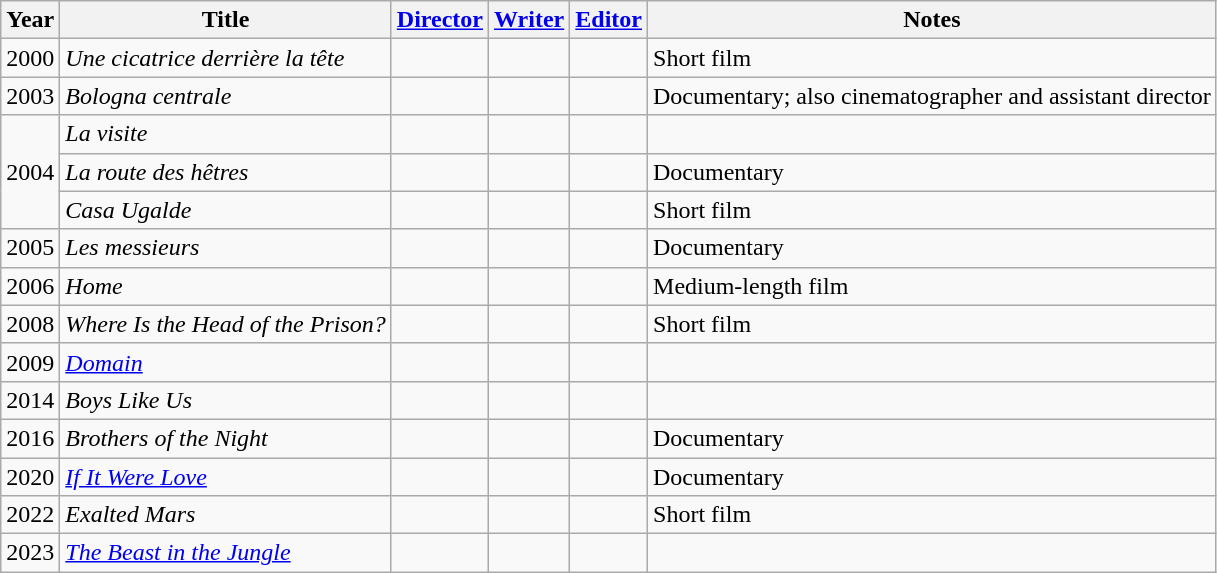<table class="wikitable sortable">
<tr>
<th style="width:26px;">Year</th>
<th>Title</th>
<th><a href='#'>Director</a></th>
<th><a href='#'>Writer</a></th>
<th><a href='#'>Editor</a></th>
<th>Notes</th>
</tr>
<tr>
<td>2000</td>
<td><em>Une cicatrice derrière la tête</em></td>
<td></td>
<td></td>
<td></td>
<td>Short film</td>
</tr>
<tr>
<td>2003</td>
<td><em>Bologna centrale</em></td>
<td></td>
<td></td>
<td></td>
<td>Documentary; also cinematographer and assistant director</td>
</tr>
<tr>
<td rowspan=3>2004</td>
<td><em>La visite</em></td>
<td></td>
<td></td>
<td></td>
<td></td>
</tr>
<tr>
<td><em>La route des hêtres</em></td>
<td></td>
<td></td>
<td></td>
<td>Documentary</td>
</tr>
<tr>
<td><em>Casa Ugalde</em></td>
<td></td>
<td></td>
<td></td>
<td>Short film</td>
</tr>
<tr>
<td>2005</td>
<td><em>Les messieurs</em></td>
<td></td>
<td></td>
<td></td>
<td>Documentary</td>
</tr>
<tr>
<td>2006</td>
<td><em>Home</em></td>
<td></td>
<td></td>
<td></td>
<td>Medium-length film</td>
</tr>
<tr>
<td>2008</td>
<td><em>Where Is the Head of the Prison?</em></td>
<td></td>
<td></td>
<td></td>
<td>Short film</td>
</tr>
<tr>
<td>2009</td>
<td><em><a href='#'>Domain</a></em></td>
<td></td>
<td></td>
<td></td>
<td></td>
</tr>
<tr>
<td>2014</td>
<td><em>Boys Like Us</em></td>
<td></td>
<td></td>
<td></td>
<td></td>
</tr>
<tr>
<td>2016</td>
<td><em>Brothers of the Night</em></td>
<td></td>
<td></td>
<td></td>
<td>Documentary</td>
</tr>
<tr>
<td>2020</td>
<td><em><a href='#'>If It Were Love</a></em></td>
<td></td>
<td></td>
<td></td>
<td>Documentary</td>
</tr>
<tr>
<td>2022</td>
<td><em>Exalted Mars</em></td>
<td></td>
<td></td>
<td></td>
<td>Short film</td>
</tr>
<tr>
<td>2023</td>
<td><em><a href='#'>The Beast in the Jungle</a></em></td>
<td></td>
<td></td>
<td></td>
<td></td>
</tr>
</table>
